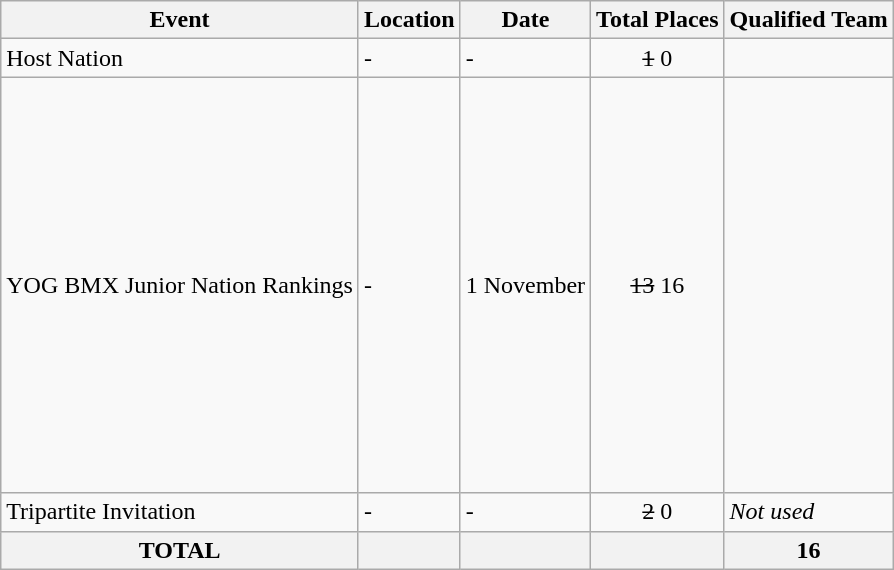<table class="wikitable">
<tr>
<th>Event</th>
<th>Location</th>
<th>Date</th>
<th>Total Places</th>
<th>Qualified Team</th>
</tr>
<tr>
<td>Host Nation</td>
<td>-</td>
<td>-</td>
<td align="center"><s>1</s> 0</td>
<td><s></s></td>
</tr>
<tr>
<td>YOG BMX Junior Nation Rankings</td>
<td>-</td>
<td>1 November</td>
<td align="center"><s>13</s> 16</td>
<td><br><br><br><br><br><br><br><br><br><br><br><br><br><br><br></td>
</tr>
<tr>
<td>Tripartite Invitation</td>
<td>-</td>
<td>-</td>
<td align="center"><s>2</s> 0</td>
<td><em>Not used</em></td>
</tr>
<tr>
<th>TOTAL</th>
<th></th>
<th></th>
<th></th>
<th>16</th>
</tr>
</table>
